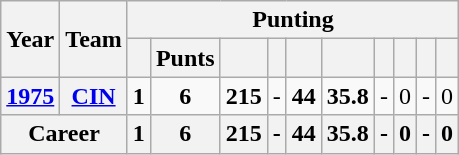<table class=wikitable style="text-align:center;">
<tr>
<th rowspan="2">Year</th>
<th rowspan="2">Team</th>
<th colspan="10">Punting</th>
</tr>
<tr>
<th></th>
<th>Punts</th>
<th></th>
<th></th>
<th></th>
<th></th>
<th></th>
<th></th>
<th></th>
<th></th>
</tr>
<tr>
<th><a href='#'>1975</a></th>
<th><a href='#'>CIN</a></th>
<td><strong>1</strong></td>
<td><strong>6</strong></td>
<td><strong>215</strong></td>
<td>-</td>
<td><strong>44</strong></td>
<td><strong>35.8</strong></td>
<td>-</td>
<td>0</td>
<td>-</td>
<td>0</td>
</tr>
<tr>
<th colspan="2">Career</th>
<th>1</th>
<th>6</th>
<th>215</th>
<th>-</th>
<th>44</th>
<th>35.8</th>
<th>-</th>
<th>0</th>
<th>-</th>
<th>0</th>
</tr>
</table>
